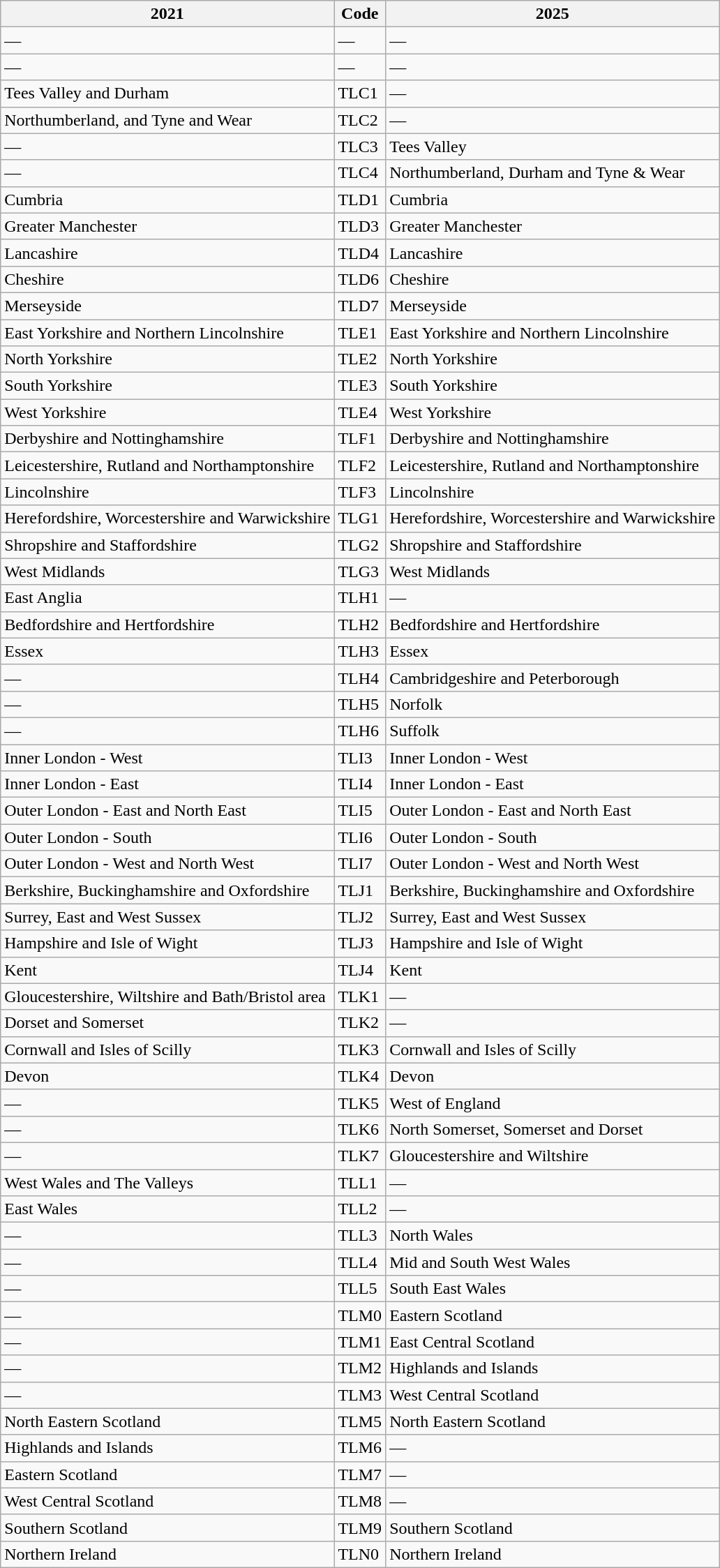<table class="wikitable">
<tr>
<th>2021</th>
<th>Code</th>
<th>2025</th>
</tr>
<tr>
<td>—</td>
<td>—</td>
<td>—</td>
</tr>
<tr>
<td>—</td>
<td>—</td>
<td>—</td>
</tr>
<tr>
<td>Tees Valley and Durham</td>
<td>TLC1</td>
<td>—</td>
</tr>
<tr>
<td>Northumberland, and Tyne and Wear</td>
<td>TLC2</td>
<td>—</td>
</tr>
<tr>
<td>—</td>
<td>TLC3</td>
<td>Tees Valley</td>
</tr>
<tr>
<td>—</td>
<td>TLC4</td>
<td>Northumberland, Durham and Tyne & Wear</td>
</tr>
<tr>
<td>Cumbria</td>
<td>TLD1</td>
<td>Cumbria</td>
</tr>
<tr>
<td>Greater Manchester</td>
<td>TLD3</td>
<td>Greater Manchester</td>
</tr>
<tr>
<td>Lancashire</td>
<td>TLD4</td>
<td>Lancashire</td>
</tr>
<tr>
<td>Cheshire</td>
<td>TLD6</td>
<td>Cheshire</td>
</tr>
<tr>
<td>Merseyside</td>
<td>TLD7</td>
<td>Merseyside</td>
</tr>
<tr>
<td>East Yorkshire and Northern Lincolnshire</td>
<td>TLE1</td>
<td>East Yorkshire and Northern Lincolnshire</td>
</tr>
<tr>
<td>North Yorkshire</td>
<td>TLE2</td>
<td>North Yorkshire</td>
</tr>
<tr>
<td>South Yorkshire</td>
<td>TLE3</td>
<td>South Yorkshire</td>
</tr>
<tr>
<td>West Yorkshire</td>
<td>TLE4</td>
<td>West Yorkshire</td>
</tr>
<tr>
<td>Derbyshire and Nottinghamshire</td>
<td>TLF1</td>
<td>Derbyshire and Nottinghamshire</td>
</tr>
<tr>
<td>Leicestershire, Rutland and Northamptonshire</td>
<td>TLF2</td>
<td>Leicestershire, Rutland and Northamptonshire</td>
</tr>
<tr>
<td>Lincolnshire</td>
<td>TLF3</td>
<td>Lincolnshire</td>
</tr>
<tr>
<td>Herefordshire, Worcestershire and Warwickshire</td>
<td>TLG1</td>
<td>Herefordshire, Worcestershire and Warwickshire</td>
</tr>
<tr>
<td>Shropshire and Staffordshire</td>
<td>TLG2</td>
<td>Shropshire and Staffordshire</td>
</tr>
<tr>
<td>West Midlands</td>
<td>TLG3</td>
<td>West Midlands</td>
</tr>
<tr>
<td>East Anglia</td>
<td>TLH1</td>
<td>—</td>
</tr>
<tr>
<td>Bedfordshire and Hertfordshire</td>
<td>TLH2</td>
<td>Bedfordshire and Hertfordshire</td>
</tr>
<tr>
<td>Essex</td>
<td>TLH3</td>
<td>Essex</td>
</tr>
<tr>
<td>—</td>
<td>TLH4</td>
<td>Cambridgeshire and Peterborough</td>
</tr>
<tr>
<td>—</td>
<td>TLH5</td>
<td>Norfolk</td>
</tr>
<tr>
<td>—</td>
<td>TLH6</td>
<td>Suffolk</td>
</tr>
<tr>
<td>Inner London - West</td>
<td>TLI3</td>
<td>Inner London - West</td>
</tr>
<tr>
<td>Inner London - East</td>
<td>TLI4</td>
<td>Inner London - East</td>
</tr>
<tr>
<td>Outer London - East and North East</td>
<td>TLI5</td>
<td>Outer London - East and North East</td>
</tr>
<tr>
<td>Outer London - South</td>
<td>TLI6</td>
<td>Outer London - South</td>
</tr>
<tr>
<td>Outer London - West and North West</td>
<td>TLI7</td>
<td>Outer London - West and North West</td>
</tr>
<tr>
<td>Berkshire, Buckinghamshire and Oxfordshire</td>
<td>TLJ1</td>
<td>Berkshire, Buckinghamshire and Oxfordshire</td>
</tr>
<tr>
<td>Surrey, East and West Sussex</td>
<td>TLJ2</td>
<td>Surrey, East and West Sussex</td>
</tr>
<tr>
<td>Hampshire and Isle of Wight</td>
<td>TLJ3</td>
<td>Hampshire and Isle of Wight</td>
</tr>
<tr>
<td>Kent</td>
<td>TLJ4</td>
<td>Kent</td>
</tr>
<tr>
<td>Gloucestershire, Wiltshire and Bath/Bristol area</td>
<td>TLK1</td>
<td>—</td>
</tr>
<tr>
<td>Dorset and Somerset</td>
<td>TLK2</td>
<td>—</td>
</tr>
<tr>
<td>Cornwall and Isles of Scilly</td>
<td>TLK3</td>
<td>Cornwall and Isles of Scilly</td>
</tr>
<tr>
<td>Devon</td>
<td>TLK4</td>
<td>Devon</td>
</tr>
<tr>
<td>—</td>
<td>TLK5</td>
<td>West of England</td>
</tr>
<tr>
<td>—</td>
<td>TLK6</td>
<td>North Somerset, Somerset and Dorset</td>
</tr>
<tr>
<td>—</td>
<td>TLK7</td>
<td>Gloucestershire and Wiltshire</td>
</tr>
<tr>
<td>West Wales and The Valleys</td>
<td>TLL1</td>
<td>—</td>
</tr>
<tr>
<td>East Wales</td>
<td>TLL2</td>
<td>—</td>
</tr>
<tr>
<td>—</td>
<td>TLL3</td>
<td>North Wales</td>
</tr>
<tr>
<td>—</td>
<td>TLL4</td>
<td>Mid and South West Wales</td>
</tr>
<tr>
<td>—</td>
<td>TLL5</td>
<td>South East Wales</td>
</tr>
<tr>
<td>—</td>
<td>TLM0</td>
<td>Eastern Scotland</td>
</tr>
<tr>
<td>—</td>
<td>TLM1</td>
<td>East Central Scotland</td>
</tr>
<tr>
<td>—</td>
<td>TLM2</td>
<td>Highlands and Islands</td>
</tr>
<tr>
<td>—</td>
<td>TLM3</td>
<td>West Central Scotland</td>
</tr>
<tr>
<td>North Eastern Scotland</td>
<td>TLM5</td>
<td>North Eastern Scotland</td>
</tr>
<tr>
<td>Highlands and Islands</td>
<td>TLM6</td>
<td>—</td>
</tr>
<tr>
<td>Eastern Scotland</td>
<td>TLM7</td>
<td>—</td>
</tr>
<tr>
<td>West Central Scotland</td>
<td>TLM8</td>
<td>—</td>
</tr>
<tr>
<td>Southern Scotland</td>
<td>TLM9</td>
<td>Southern Scotland</td>
</tr>
<tr>
<td>Northern Ireland</td>
<td>TLN0</td>
<td>Northern Ireland</td>
</tr>
</table>
